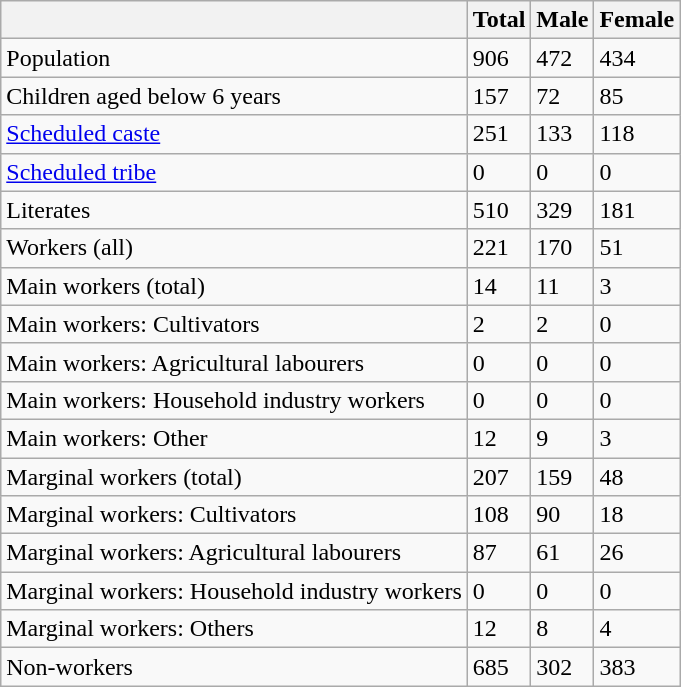<table class="wikitable sortable">
<tr>
<th></th>
<th>Total</th>
<th>Male</th>
<th>Female</th>
</tr>
<tr>
<td>Population</td>
<td>906</td>
<td>472</td>
<td>434</td>
</tr>
<tr>
<td>Children aged below 6 years</td>
<td>157</td>
<td>72</td>
<td>85</td>
</tr>
<tr>
<td><a href='#'>Scheduled caste</a></td>
<td>251</td>
<td>133</td>
<td>118</td>
</tr>
<tr>
<td><a href='#'>Scheduled tribe</a></td>
<td>0</td>
<td>0</td>
<td>0</td>
</tr>
<tr>
<td>Literates</td>
<td>510</td>
<td>329</td>
<td>181</td>
</tr>
<tr>
<td>Workers (all)</td>
<td>221</td>
<td>170</td>
<td>51</td>
</tr>
<tr>
<td>Main workers (total)</td>
<td>14</td>
<td>11</td>
<td>3</td>
</tr>
<tr>
<td>Main workers: Cultivators</td>
<td>2</td>
<td>2</td>
<td>0</td>
</tr>
<tr>
<td>Main workers: Agricultural labourers</td>
<td>0</td>
<td>0</td>
<td>0</td>
</tr>
<tr>
<td>Main workers: Household industry workers</td>
<td>0</td>
<td>0</td>
<td>0</td>
</tr>
<tr>
<td>Main workers: Other</td>
<td>12</td>
<td>9</td>
<td>3</td>
</tr>
<tr>
<td>Marginal workers (total)</td>
<td>207</td>
<td>159</td>
<td>48</td>
</tr>
<tr>
<td>Marginal workers: Cultivators</td>
<td>108</td>
<td>90</td>
<td>18</td>
</tr>
<tr>
<td>Marginal workers: Agricultural labourers</td>
<td>87</td>
<td>61</td>
<td>26</td>
</tr>
<tr>
<td>Marginal workers: Household industry workers</td>
<td>0</td>
<td>0</td>
<td>0</td>
</tr>
<tr>
<td>Marginal workers: Others</td>
<td>12</td>
<td>8</td>
<td>4</td>
</tr>
<tr>
<td>Non-workers</td>
<td>685</td>
<td>302</td>
<td>383</td>
</tr>
</table>
